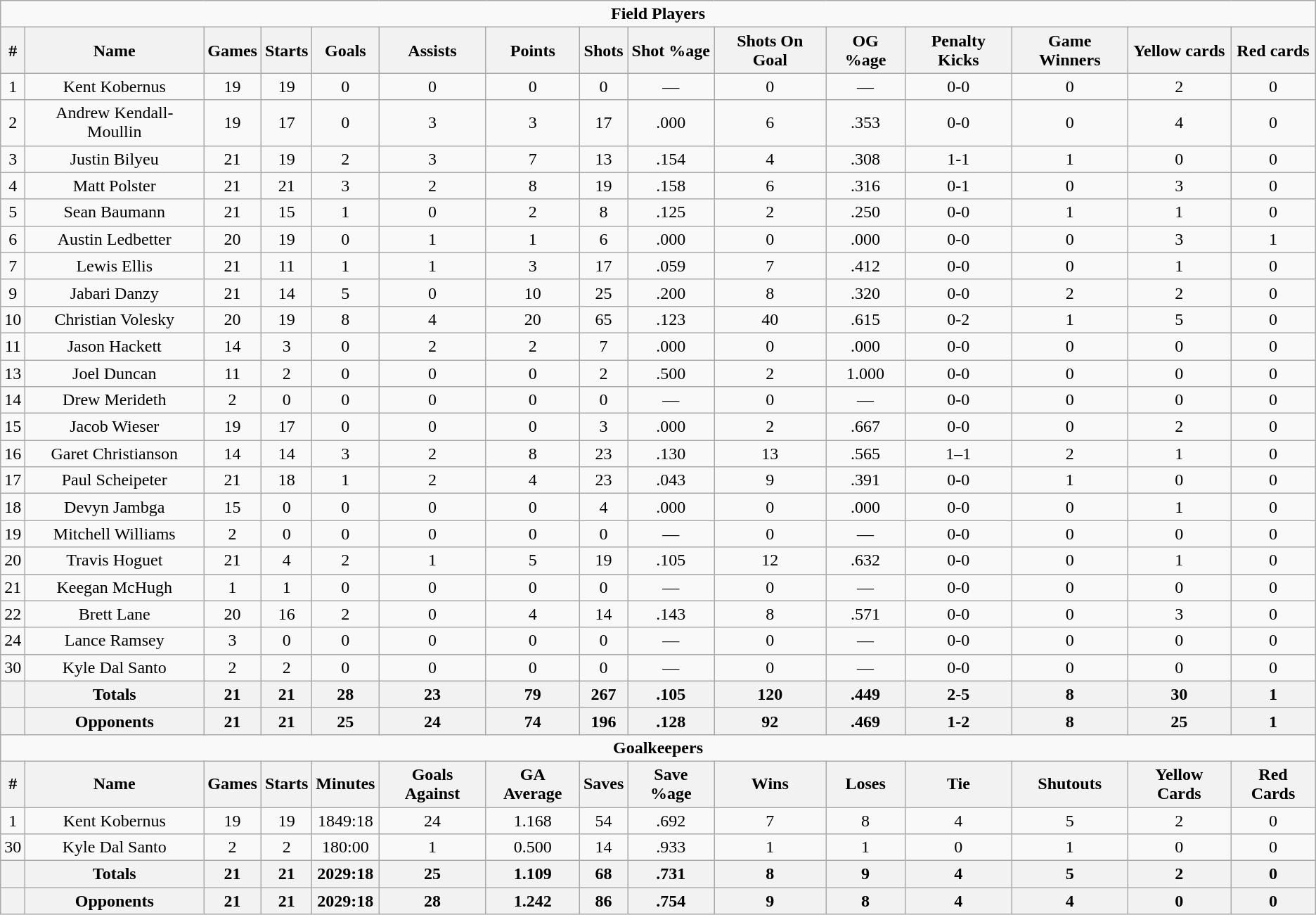<table class="wikitable sortable" style="text-align:center; text-width:90%;">
<tr>
<td colspan="15"><strong>Field Players</strong></td>
</tr>
<tr>
<th>#</th>
<th>Name</th>
<th>Games</th>
<th>Starts</th>
<th>Goals</th>
<th>Assists</th>
<th>Points</th>
<th>Shots</th>
<th>Shot %age</th>
<th>Shots On Goal</th>
<th>OG %age</th>
<th>Penalty Kicks</th>
<th>Game Winners</th>
<th>Yellow cards</th>
<th>Red cards</th>
</tr>
<tr>
<td>1</td>
<td>Kent Kobernus</td>
<td>19</td>
<td>19</td>
<td>0</td>
<td>0</td>
<td>0</td>
<td>0</td>
<td>—</td>
<td>0</td>
<td>—</td>
<td>0-0</td>
<td>0</td>
<td>2</td>
<td>0</td>
</tr>
<tr>
<td>2</td>
<td>Andrew Kendall-Moullin</td>
<td>19</td>
<td>17</td>
<td>0</td>
<td>3</td>
<td>3</td>
<td>17</td>
<td>.000</td>
<td>6</td>
<td>.353</td>
<td>0-0</td>
<td>0</td>
<td>4</td>
<td>0</td>
</tr>
<tr>
<td>3</td>
<td>Justin Bilyeu</td>
<td>21</td>
<td>19</td>
<td>2</td>
<td>3</td>
<td>7</td>
<td>13</td>
<td>.154</td>
<td>4</td>
<td>.308</td>
<td>1-1</td>
<td>1</td>
<td>0</td>
<td>0</td>
</tr>
<tr>
<td>4</td>
<td>Matt Polster</td>
<td>21</td>
<td>21</td>
<td>3</td>
<td>2</td>
<td>8</td>
<td>19</td>
<td>.158</td>
<td>6</td>
<td>.316</td>
<td>0-1</td>
<td>0</td>
<td>3</td>
<td>0</td>
</tr>
<tr>
<td>5</td>
<td>Sean Baumann</td>
<td>21</td>
<td>15</td>
<td>1</td>
<td>0</td>
<td>2</td>
<td>8</td>
<td>.125</td>
<td>2</td>
<td>.250</td>
<td>0-0</td>
<td>1</td>
<td>1</td>
<td>0</td>
</tr>
<tr>
<td>6</td>
<td>Austin Ledbetter</td>
<td>20</td>
<td>19</td>
<td>0</td>
<td>1</td>
<td>1</td>
<td>6</td>
<td>.000</td>
<td>0</td>
<td>.000</td>
<td>0-0</td>
<td>0</td>
<td>3</td>
<td>1</td>
</tr>
<tr>
<td>7</td>
<td>Lewis Ellis</td>
<td>21</td>
<td>11</td>
<td>1</td>
<td>1</td>
<td>3</td>
<td>17</td>
<td>.059</td>
<td>7</td>
<td>.412</td>
<td>0-0</td>
<td>0</td>
<td>1</td>
<td>0</td>
</tr>
<tr>
<td>9</td>
<td>Jabari Danzy</td>
<td>21</td>
<td>14</td>
<td>5</td>
<td>0</td>
<td>10</td>
<td>25</td>
<td>.200</td>
<td>8</td>
<td>.320</td>
<td>0-0</td>
<td>2</td>
<td>2</td>
<td>0</td>
</tr>
<tr>
<td>10</td>
<td>Christian Volesky</td>
<td>20</td>
<td>19</td>
<td>8</td>
<td>4</td>
<td>20</td>
<td>65</td>
<td>.123</td>
<td>40</td>
<td>.615</td>
<td>0-2</td>
<td>1</td>
<td>5</td>
<td>0</td>
</tr>
<tr>
<td>11</td>
<td>Jason Hackett</td>
<td>14</td>
<td>3</td>
<td>0</td>
<td>2</td>
<td>2</td>
<td>7</td>
<td>.000</td>
<td>0</td>
<td>.000</td>
<td>0-0</td>
<td>0</td>
<td>0</td>
<td>0</td>
</tr>
<tr>
<td>13</td>
<td>Joel Duncan</td>
<td>11</td>
<td>2</td>
<td>0</td>
<td>0</td>
<td>0</td>
<td>2</td>
<td>.500</td>
<td>2</td>
<td>1.000</td>
<td>0-0</td>
<td>0</td>
<td>0</td>
<td>0</td>
</tr>
<tr>
<td>14</td>
<td>Drew Merideth</td>
<td>2</td>
<td>0</td>
<td>0</td>
<td>0</td>
<td>0</td>
<td>0</td>
<td>—</td>
<td>0</td>
<td>—</td>
<td>0-0</td>
<td>0</td>
<td>0</td>
<td>0</td>
</tr>
<tr>
<td>15</td>
<td>Jacob Wieser</td>
<td>19</td>
<td>17</td>
<td>0</td>
<td>0</td>
<td>0</td>
<td>3</td>
<td>.000</td>
<td>2</td>
<td>.667</td>
<td>0-0</td>
<td>0</td>
<td>2</td>
<td>0</td>
</tr>
<tr>
<td>16</td>
<td>Garet Christianson</td>
<td>14</td>
<td>14</td>
<td>3</td>
<td>2</td>
<td>8</td>
<td>23</td>
<td>.130</td>
<td>13</td>
<td>.565</td>
<td>1–1</td>
<td>2</td>
<td>1</td>
<td>0</td>
</tr>
<tr>
<td>17</td>
<td>Paul Scheipeter</td>
<td>21</td>
<td>18</td>
<td>1</td>
<td>2</td>
<td>4</td>
<td>23</td>
<td>.043</td>
<td>9</td>
<td>.391</td>
<td>0-0</td>
<td>1</td>
<td>0</td>
<td>0</td>
</tr>
<tr>
<td>18</td>
<td>Devyn Jambga</td>
<td>15</td>
<td>0</td>
<td>0</td>
<td>0</td>
<td>0</td>
<td>4</td>
<td>.000</td>
<td>0</td>
<td>.000</td>
<td>0-0</td>
<td>0</td>
<td>1</td>
<td>0</td>
</tr>
<tr>
<td>19</td>
<td>Mitchell Williams</td>
<td>2</td>
<td>0</td>
<td>0</td>
<td>0</td>
<td>0</td>
<td>0</td>
<td>—</td>
<td>0</td>
<td>—</td>
<td>0-0</td>
<td>0</td>
<td>0</td>
<td>0</td>
</tr>
<tr>
<td>20</td>
<td>Travis Hoguet</td>
<td>21</td>
<td>4</td>
<td>2</td>
<td>1</td>
<td>5</td>
<td>19</td>
<td>.105</td>
<td>12</td>
<td>.632</td>
<td>0-0</td>
<td>0</td>
<td>1</td>
<td>0</td>
</tr>
<tr>
<td>21</td>
<td>Keegan McHugh</td>
<td>1</td>
<td>1</td>
<td>0</td>
<td>0</td>
<td>0</td>
<td>0</td>
<td>—</td>
<td>0</td>
<td>—</td>
<td>0-0</td>
<td>0</td>
<td>0</td>
<td>0</td>
</tr>
<tr>
<td>22</td>
<td>Brett Lane</td>
<td>20</td>
<td>16</td>
<td>2</td>
<td>0</td>
<td>4</td>
<td>14</td>
<td>.143</td>
<td>8</td>
<td>.571</td>
<td>0-0</td>
<td>0</td>
<td>3</td>
<td>0</td>
</tr>
<tr>
<td>24</td>
<td>Lance Ramsey</td>
<td>3</td>
<td>0</td>
<td>0</td>
<td>0</td>
<td>0</td>
<td>0</td>
<td>—</td>
<td>0</td>
<td>—</td>
<td>0-0</td>
<td>0</td>
<td>0</td>
<td>0</td>
</tr>
<tr>
<td>30</td>
<td>Kyle Dal Santo</td>
<td>2</td>
<td>2</td>
<td>0</td>
<td>0</td>
<td>0</td>
<td>0</td>
<td>—</td>
<td>0</td>
<td>—</td>
<td>0-0</td>
<td>0</td>
<td>0</td>
<td>0</td>
</tr>
<tr>
<th></th>
<th>Totals</th>
<th>21</th>
<th>21</th>
<th>28</th>
<th>23</th>
<th>79</th>
<th>267</th>
<th>.105</th>
<th>120</th>
<th>.449</th>
<th>2-5</th>
<th>8</th>
<th>30</th>
<th>1</th>
</tr>
<tr>
<th></th>
<th>Opponents</th>
<th>21</th>
<th>21</th>
<th>25</th>
<th>24</th>
<th>74</th>
<th>196</th>
<th>.128</th>
<th>92</th>
<th>.469</th>
<th>1-2</th>
<th>8</th>
<th>25</th>
<th>1</th>
</tr>
<tr>
<td colspan="15"><strong>Goalkeepers</strong></td>
</tr>
<tr>
<th>#</th>
<th>Name</th>
<th>Games</th>
<th>Starts</th>
<th>Minutes</th>
<th>Goals Against</th>
<th>GA Average</th>
<th>Saves</th>
<th>Save %age</th>
<th>Wins</th>
<th>Loses</th>
<th>Tie</th>
<th>Shutouts</th>
<th>Yellow Cards</th>
<th>Red Cards</th>
</tr>
<tr>
<td>1</td>
<td>Kent Kobernus</td>
<td>19</td>
<td>19</td>
<td>1849:18</td>
<td>24</td>
<td>1.168</td>
<td>54</td>
<td>.692</td>
<td>7</td>
<td>8</td>
<td>4</td>
<td>5</td>
<td>2</td>
<td>0</td>
</tr>
<tr>
<td>30</td>
<td>Kyle Dal Santo</td>
<td>2</td>
<td>2</td>
<td>180:00</td>
<td>1</td>
<td>0.500</td>
<td>14</td>
<td>.933</td>
<td>1</td>
<td>1</td>
<td>0</td>
<td>1</td>
<td>0</td>
<td>0</td>
</tr>
<tr>
<th></th>
<th>Totals</th>
<th>21</th>
<th>21</th>
<th>2029:18</th>
<th>25</th>
<th>1.109</th>
<th>68</th>
<th>.731</th>
<th>8</th>
<th>9</th>
<th>4</th>
<th>5</th>
<th>2</th>
<th>0</th>
</tr>
<tr>
<th></th>
<th>Opponents</th>
<th>21</th>
<th>21</th>
<th>2029:18</th>
<th>28</th>
<th>1.242</th>
<th>86</th>
<th>.754</th>
<th>9</th>
<th>8</th>
<th>4</th>
<th>4</th>
<th>0</th>
<th>0</th>
</tr>
</table>
